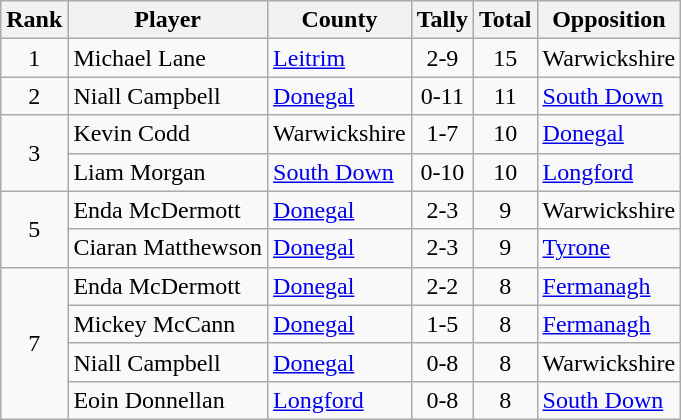<table class="wikitable">
<tr>
<th>Rank</th>
<th>Player</th>
<th>County</th>
<th>Tally</th>
<th>Total</th>
<th>Opposition</th>
</tr>
<tr>
<td rowspan=1 align=center>1</td>
<td>Michael Lane</td>
<td><a href='#'>Leitrim</a></td>
<td align=center>2-9</td>
<td align=center>15</td>
<td>Warwickshire</td>
</tr>
<tr>
<td rowspan=1 align=center>2</td>
<td>Niall Campbell</td>
<td><a href='#'>Donegal</a></td>
<td align=center>0-11</td>
<td align=center>11</td>
<td><a href='#'>South Down</a></td>
</tr>
<tr>
<td rowspan=2 align=center>3</td>
<td>Kevin Codd</td>
<td>Warwickshire</td>
<td align=center>1-7</td>
<td align=center>10</td>
<td><a href='#'>Donegal</a></td>
</tr>
<tr>
<td>Liam Morgan</td>
<td><a href='#'>South Down</a></td>
<td align=center>0-10</td>
<td align=center>10</td>
<td><a href='#'>Longford</a></td>
</tr>
<tr>
<td rowspan=2 align=center>5</td>
<td>Enda McDermott</td>
<td><a href='#'>Donegal</a></td>
<td align=center>2-3</td>
<td align=center>9</td>
<td>Warwickshire</td>
</tr>
<tr>
<td>Ciaran Matthewson</td>
<td><a href='#'>Donegal</a></td>
<td align=center>2-3</td>
<td align=center>9</td>
<td><a href='#'>Tyrone</a></td>
</tr>
<tr>
<td rowspan=4 align=center>7</td>
<td>Enda McDermott</td>
<td><a href='#'>Donegal</a></td>
<td align=center>2-2</td>
<td align=center>8</td>
<td><a href='#'>Fermanagh</a></td>
</tr>
<tr>
<td>Mickey McCann</td>
<td><a href='#'>Donegal</a></td>
<td align=center>1-5</td>
<td align=center>8</td>
<td><a href='#'>Fermanagh</a></td>
</tr>
<tr>
<td>Niall Campbell</td>
<td><a href='#'>Donegal</a></td>
<td align=center>0-8</td>
<td align=center>8</td>
<td>Warwickshire</td>
</tr>
<tr>
<td>Eoin Donnellan</td>
<td><a href='#'>Longford</a></td>
<td align=center>0-8</td>
<td align=center>8</td>
<td><a href='#'>South Down</a></td>
</tr>
</table>
